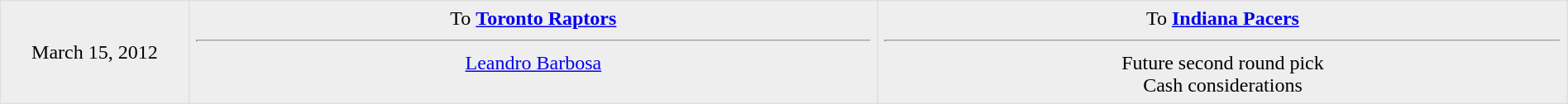<table border=1 style="border-collapse:collapse; text-align: center; width: 100%" bordercolor="#DFDFDF"  cellpadding="5">
<tr bgcolor="eeeeee">
<td style="width:12%">March 15, 2012</td>
<td style="width:44%" valign="top">To <strong><a href='#'>Toronto Raptors</a></strong><hr><a href='#'>Leandro Barbosa</a></td>
<td style="width:44%" valign="top">To <strong><a href='#'>Indiana Pacers</a></strong><hr>Future second round pick<br>Cash considerations</td>
</tr>
</table>
